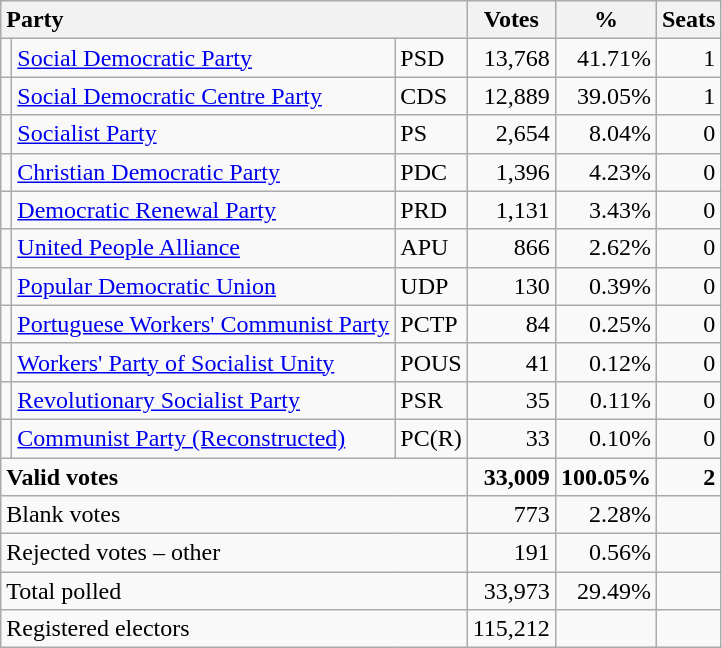<table class="wikitable" border="1" style="text-align:right;">
<tr>
<th style="text-align:left;" colspan=3>Party</th>
<th align=center width="50">Votes</th>
<th align=center width="50">%</th>
<th align=center>Seats</th>
</tr>
<tr>
<td></td>
<td align=left><a href='#'>Social Democratic Party</a></td>
<td align=left>PSD</td>
<td>13,768</td>
<td>41.71%</td>
<td>1</td>
</tr>
<tr>
<td></td>
<td align=left style="white-space: nowrap;"><a href='#'>Social Democratic Centre Party</a></td>
<td align=left>CDS</td>
<td>12,889</td>
<td>39.05%</td>
<td>1</td>
</tr>
<tr>
<td></td>
<td align=left><a href='#'>Socialist Party</a></td>
<td align=left>PS</td>
<td>2,654</td>
<td>8.04%</td>
<td>0</td>
</tr>
<tr>
<td></td>
<td align=left style="white-space: nowrap;"><a href='#'>Christian Democratic Party</a></td>
<td align=left>PDC</td>
<td>1,396</td>
<td>4.23%</td>
<td>0</td>
</tr>
<tr>
<td></td>
<td align=left><a href='#'>Democratic Renewal Party</a></td>
<td align=left>PRD</td>
<td>1,131</td>
<td>3.43%</td>
<td>0</td>
</tr>
<tr>
<td></td>
<td align=left><a href='#'>United People Alliance</a></td>
<td align=left>APU</td>
<td>866</td>
<td>2.62%</td>
<td>0</td>
</tr>
<tr>
<td></td>
<td align=left><a href='#'>Popular Democratic Union</a></td>
<td align=left>UDP</td>
<td>130</td>
<td>0.39%</td>
<td>0</td>
</tr>
<tr>
<td></td>
<td align=left><a href='#'>Portuguese Workers' Communist Party</a></td>
<td align=left>PCTP</td>
<td>84</td>
<td>0.25%</td>
<td>0</td>
</tr>
<tr>
<td></td>
<td align=left><a href='#'>Workers' Party of Socialist Unity</a></td>
<td align=left>POUS</td>
<td>41</td>
<td>0.12%</td>
<td>0</td>
</tr>
<tr>
<td></td>
<td align=left><a href='#'>Revolutionary Socialist Party</a></td>
<td align=left>PSR</td>
<td>35</td>
<td>0.11%</td>
<td>0</td>
</tr>
<tr>
<td></td>
<td align=left><a href='#'>Communist Party (Reconstructed)</a></td>
<td align=left>PC(R)</td>
<td>33</td>
<td>0.10%</td>
<td>0</td>
</tr>
<tr style="font-weight:bold">
<td align=left colspan=3>Valid votes</td>
<td>33,009</td>
<td>100.05%</td>
<td>2</td>
</tr>
<tr>
<td align=left colspan=3>Blank votes</td>
<td>773</td>
<td>2.28%</td>
<td></td>
</tr>
<tr>
<td align=left colspan=3>Rejected votes – other</td>
<td>191</td>
<td>0.56%</td>
<td></td>
</tr>
<tr>
<td align=left colspan=3>Total polled</td>
<td>33,973</td>
<td>29.49%</td>
<td></td>
</tr>
<tr>
<td align=left colspan=3>Registered electors</td>
<td>115,212</td>
<td></td>
<td></td>
</tr>
</table>
